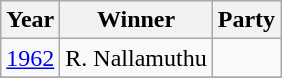<table class="wikitable sortable">
<tr>
<th>Year</th>
<th>Winner</th>
<th colspan="2">Party</th>
</tr>
<tr>
<td><a href='#'>1962</a></td>
<td>R. Nallamuthu</td>
<td></td>
</tr>
<tr>
</tr>
</table>
